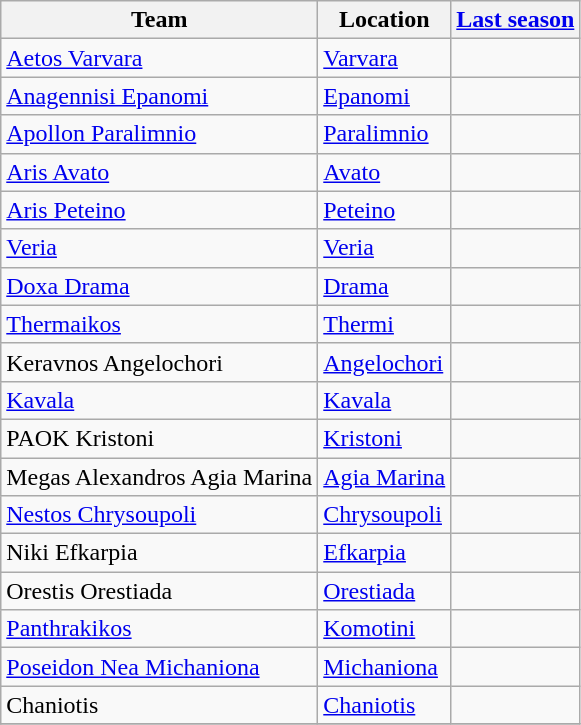<table class="wikitable sortable">
<tr>
<th>Team</th>
<th>Location</th>
<th><a href='#'>Last season</a></th>
</tr>
<tr>
<td><a href='#'>Aetos Varvara</a></td>
<td><a href='#'>Varvara</a></td>
<td></td>
</tr>
<tr>
<td><a href='#'>Anagennisi Epanomi</a></td>
<td><a href='#'>Epanomi</a></td>
<td></td>
</tr>
<tr>
<td><a href='#'>Apollon Paralimnio</a></td>
<td><a href='#'>Paralimnio</a></td>
<td></td>
</tr>
<tr>
<td><a href='#'>Aris Avato</a></td>
<td><a href='#'>Avato</a></td>
<td></td>
</tr>
<tr>
<td><a href='#'>Aris Peteino</a></td>
<td><a href='#'>Peteino</a></td>
<td></td>
</tr>
<tr>
<td><a href='#'>Veria</a></td>
<td><a href='#'>Veria</a></td>
<td></td>
</tr>
<tr>
<td><a href='#'>Doxa Drama</a></td>
<td><a href='#'>Drama</a></td>
<td></td>
</tr>
<tr>
<td><a href='#'>Thermaikos</a></td>
<td><a href='#'>Thermi</a></td>
<td></td>
</tr>
<tr>
<td>Keravnos Angelochori</td>
<td><a href='#'>Angelochori</a></td>
<td></td>
</tr>
<tr>
<td><a href='#'>Kavala</a></td>
<td><a href='#'>Kavala</a></td>
<td></td>
</tr>
<tr>
<td>PAOK Kristoni</td>
<td><a href='#'>Kristoni</a></td>
<td></td>
</tr>
<tr>
<td>Megas Alexandros Agia Marina</td>
<td><a href='#'>Agia Marina</a></td>
<td></td>
</tr>
<tr>
<td><a href='#'>Nestos Chrysoupoli</a></td>
<td><a href='#'>Chrysoupoli</a></td>
<td></td>
</tr>
<tr>
<td>Niki Efkarpia</td>
<td><a href='#'>Efkarpia</a></td>
<td></td>
</tr>
<tr>
<td>Orestis Orestiada</td>
<td><a href='#'>Orestiada</a></td>
<td></td>
</tr>
<tr>
<td><a href='#'>Panthrakikos</a></td>
<td><a href='#'>Komotini</a></td>
<td></td>
</tr>
<tr>
<td><a href='#'>Poseidon Nea Michaniona</a></td>
<td><a href='#'>Michaniona</a></td>
<td></td>
</tr>
<tr>
<td>Chaniotis</td>
<td><a href='#'>Chaniotis</a></td>
<td></td>
</tr>
<tr>
</tr>
</table>
